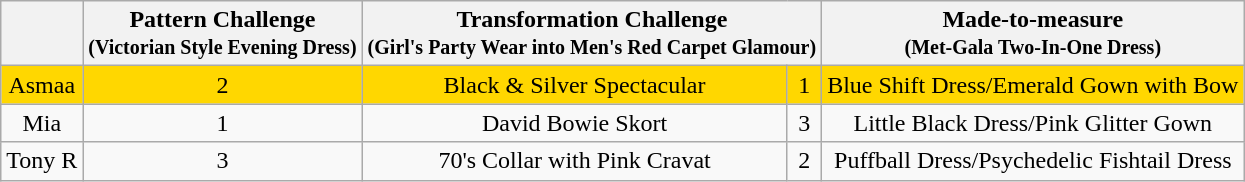<table class="wikitable" style="text-align:center;">
<tr>
<th></th>
<th>Pattern Challenge<br><small>(Victorian Style Evening Dress)</small></th>
<th colspan="2">Transformation Challenge<br><small>(Girl's Party Wear into Men's Red Carpet Glamour)</small></th>
<th>Made-to-measure<br><small>(Met-Gala Two-In-One Dress)</small></th>
</tr>
<tr style="background:Gold">
<td>Asmaa</td>
<td>2</td>
<td>Black & Silver Spectacular</td>
<td>1</td>
<td>Blue Shift Dress/Emerald Gown with Bow</td>
</tr>
<tr>
<td>Mia</td>
<td>1</td>
<td>David Bowie Skort</td>
<td>3</td>
<td>Little Black Dress/Pink Glitter Gown</td>
</tr>
<tr>
<td>Tony R</td>
<td>3</td>
<td>70's Collar with Pink Cravat</td>
<td>2</td>
<td>Puffball Dress/Psychedelic Fishtail Dress</td>
</tr>
</table>
